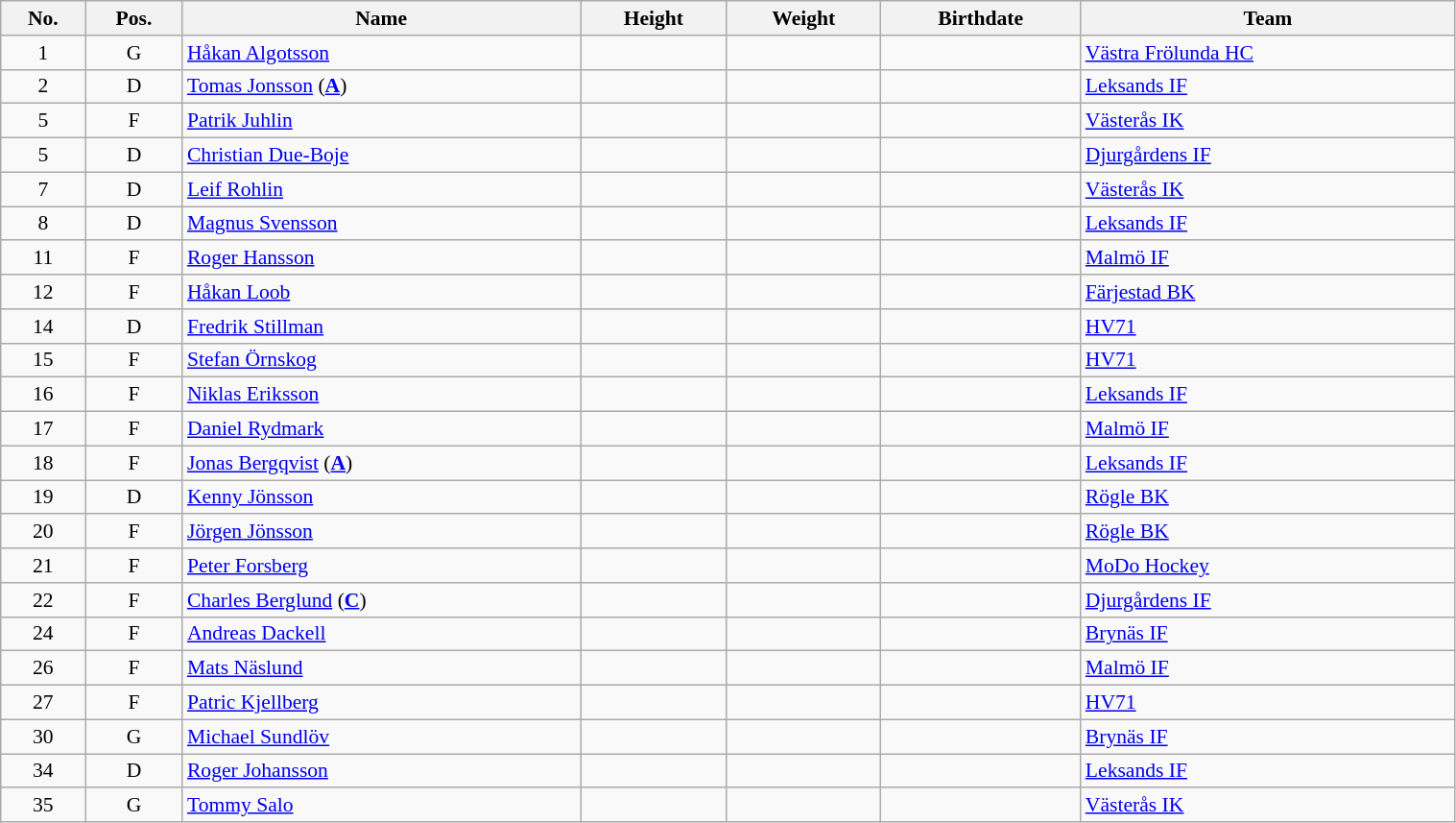<table class="wikitable sortable" width="80%" style="font-size: 90%; text-align: center;">
<tr>
<th>No.</th>
<th>Pos.</th>
<th>Name</th>
<th>Height</th>
<th>Weight</th>
<th>Birthdate</th>
<th>Team</th>
</tr>
<tr>
<td>1</td>
<td>G</td>
<td style="text-align:left;"><a href='#'>Håkan Algotsson</a></td>
<td></td>
<td></td>
<td style="text-align:right;"></td>
<td style="text-align:left;"> <a href='#'>Västra Frölunda HC</a></td>
</tr>
<tr>
<td>2</td>
<td>D</td>
<td style="text-align:left;"><a href='#'>Tomas Jonsson</a> (<strong><a href='#'>A</a></strong>)</td>
<td></td>
<td></td>
<td style="text-align:right;"></td>
<td style="text-align:left;"> <a href='#'>Leksands IF</a></td>
</tr>
<tr>
<td>5</td>
<td>F</td>
<td style="text-align:left;"><a href='#'>Patrik Juhlin</a></td>
<td></td>
<td></td>
<td style="text-align:right;"></td>
<td style="text-align:left;"> <a href='#'>Västerås IK</a></td>
</tr>
<tr>
<td>5</td>
<td>D</td>
<td style="text-align:left;"><a href='#'>Christian Due-Boje</a></td>
<td></td>
<td></td>
<td style="text-align:right;"></td>
<td style="text-align:left;"> <a href='#'>Djurgårdens IF</a></td>
</tr>
<tr>
<td>7</td>
<td>D</td>
<td style="text-align:left;"><a href='#'>Leif Rohlin</a></td>
<td></td>
<td></td>
<td style="text-align:right;"></td>
<td style="text-align:left;"> <a href='#'>Västerås IK</a></td>
</tr>
<tr>
<td>8</td>
<td>D</td>
<td style="text-align:left;"><a href='#'>Magnus Svensson</a></td>
<td></td>
<td></td>
<td style="text-align:right;"></td>
<td style="text-align:left;"> <a href='#'>Leksands IF</a></td>
</tr>
<tr>
<td>11</td>
<td>F</td>
<td style="text-align:left;"><a href='#'>Roger Hansson</a></td>
<td></td>
<td></td>
<td style="text-align:right;"></td>
<td style="text-align:left;"> <a href='#'>Malmö IF</a></td>
</tr>
<tr>
<td>12</td>
<td>F</td>
<td style="text-align:left;"><a href='#'>Håkan Loob</a></td>
<td></td>
<td></td>
<td style="text-align:right;"></td>
<td style="text-align:left;"> <a href='#'>Färjestad BK</a></td>
</tr>
<tr>
<td>14</td>
<td>D</td>
<td style="text-align:left;"><a href='#'>Fredrik Stillman</a></td>
<td></td>
<td></td>
<td style="text-align:right;"></td>
<td style="text-align:left;"> <a href='#'>HV71</a></td>
</tr>
<tr>
<td>15</td>
<td>F</td>
<td style="text-align:left;"><a href='#'>Stefan Örnskog</a></td>
<td></td>
<td></td>
<td style="text-align:right;"></td>
<td style="text-align:left;"> <a href='#'>HV71</a></td>
</tr>
<tr>
<td>16</td>
<td>F</td>
<td style="text-align:left;"><a href='#'>Niklas Eriksson</a></td>
<td></td>
<td></td>
<td style="text-align:right;"></td>
<td style="text-align:left;"> <a href='#'>Leksands IF</a></td>
</tr>
<tr>
<td>17</td>
<td>F</td>
<td style="text-align:left;"><a href='#'>Daniel Rydmark</a></td>
<td></td>
<td></td>
<td style="text-align:right;"></td>
<td style="text-align:left;"> <a href='#'>Malmö IF</a></td>
</tr>
<tr>
<td>18</td>
<td>F</td>
<td style="text-align:left;"><a href='#'>Jonas Bergqvist</a> (<strong><a href='#'>A</a></strong>)</td>
<td></td>
<td></td>
<td style="text-align:right;"></td>
<td style="text-align:left;"> <a href='#'>Leksands IF</a></td>
</tr>
<tr>
<td>19</td>
<td>D</td>
<td style="text-align:left;"><a href='#'>Kenny Jönsson</a></td>
<td></td>
<td></td>
<td style="text-align:right;"></td>
<td style="text-align:left;"> <a href='#'>Rögle BK</a></td>
</tr>
<tr>
<td>20</td>
<td>F</td>
<td style="text-align:left;"><a href='#'>Jörgen Jönsson</a></td>
<td></td>
<td></td>
<td style="text-align:right;"></td>
<td style="text-align:left;"> <a href='#'>Rögle BK</a></td>
</tr>
<tr>
<td>21</td>
<td>F</td>
<td style="text-align:left;"><a href='#'>Peter Forsberg</a></td>
<td></td>
<td></td>
<td style="text-align:right;"></td>
<td style="text-align:left;"> <a href='#'>MoDo Hockey</a></td>
</tr>
<tr>
<td>22</td>
<td>F</td>
<td style="text-align:left;"><a href='#'>Charles Berglund</a> (<strong><a href='#'>C</a></strong>)</td>
<td></td>
<td></td>
<td style="text-align:right;"></td>
<td style="text-align:left;"> <a href='#'>Djurgårdens IF</a></td>
</tr>
<tr>
<td>24</td>
<td>F</td>
<td style="text-align:left;"><a href='#'>Andreas Dackell</a></td>
<td></td>
<td></td>
<td style="text-align:right;"></td>
<td style="text-align:left;"> <a href='#'>Brynäs IF</a></td>
</tr>
<tr>
<td>26</td>
<td>F</td>
<td style="text-align:left;"><a href='#'>Mats Näslund</a></td>
<td></td>
<td></td>
<td style="text-align:right;"></td>
<td style="text-align:left;"> <a href='#'>Malmö IF</a></td>
</tr>
<tr>
<td>27</td>
<td>F</td>
<td style="text-align:left;"><a href='#'>Patric Kjellberg</a></td>
<td></td>
<td></td>
<td style="text-align:right;"></td>
<td style="text-align:left;"> <a href='#'>HV71</a></td>
</tr>
<tr>
<td>30</td>
<td>G</td>
<td style="text-align:left;"><a href='#'>Michael Sundlöv</a></td>
<td></td>
<td></td>
<td style="text-align:right;"></td>
<td style="text-align:left;"> <a href='#'>Brynäs IF</a></td>
</tr>
<tr>
<td>34</td>
<td>D</td>
<td style="text-align:left;"><a href='#'>Roger Johansson</a></td>
<td></td>
<td></td>
<td style="text-align:right;"></td>
<td style="text-align:left;"> <a href='#'>Leksands IF</a></td>
</tr>
<tr>
<td>35</td>
<td>G</td>
<td style="text-align:left;"><a href='#'>Tommy Salo</a></td>
<td></td>
<td></td>
<td style="text-align:right;"></td>
<td style="text-align:left;"> <a href='#'>Västerås IK</a></td>
</tr>
</table>
